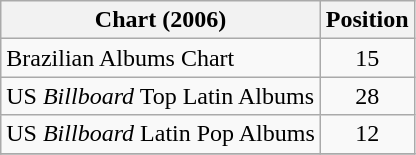<table class="wikitable sortable">
<tr>
<th>Chart (2006)</th>
<th>Position</th>
</tr>
<tr>
<td>Brazilian Albums Chart</td>
<td align="center">15</td>
</tr>
<tr>
<td>US <em>Billboard</em> Top Latin Albums</td>
<td align="center">28</td>
</tr>
<tr>
<td>US <em>Billboard</em> Latin Pop Albums</td>
<td align="center">12</td>
</tr>
<tr>
</tr>
</table>
